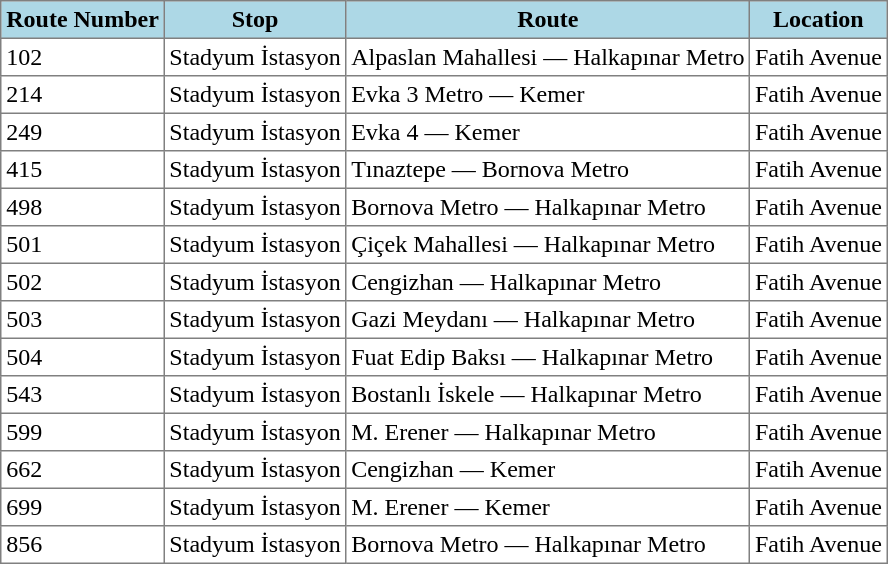<table class="toccolours" border="1" cellpadding="3" style="border-collapse:collapse; margin:0.2em auto;">
<tr style="background:lightblue;">
<th>Route Number</th>
<th>Stop</th>
<th>Route</th>
<th>Location</th>
</tr>
<tr>
<td>102</td>
<td>Stadyum İstasyon</td>
<td>Alpaslan Mahallesi — Halkapınar Metro</td>
<td>Fatih Avenue</td>
</tr>
<tr>
<td>214</td>
<td>Stadyum İstasyon</td>
<td>Evka 3 Metro — Kemer</td>
<td>Fatih Avenue</td>
</tr>
<tr>
<td>249</td>
<td>Stadyum İstasyon</td>
<td>Evka 4 — Kemer</td>
<td>Fatih Avenue</td>
</tr>
<tr>
<td>415</td>
<td>Stadyum İstasyon</td>
<td>Tınaztepe — Bornova Metro</td>
<td>Fatih Avenue</td>
</tr>
<tr>
<td>498</td>
<td>Stadyum İstasyon</td>
<td>Bornova Metro — Halkapınar Metro</td>
<td>Fatih Avenue</td>
</tr>
<tr>
<td>501</td>
<td>Stadyum İstasyon</td>
<td>Çiçek Mahallesi — Halkapınar Metro</td>
<td>Fatih Avenue</td>
</tr>
<tr>
<td>502</td>
<td>Stadyum İstasyon</td>
<td>Cengizhan — Halkapınar Metro</td>
<td>Fatih Avenue</td>
</tr>
<tr>
<td>503</td>
<td>Stadyum İstasyon</td>
<td>Gazi Meydanı — Halkapınar Metro</td>
<td>Fatih Avenue</td>
</tr>
<tr>
<td>504</td>
<td>Stadyum İstasyon</td>
<td>Fuat Edip Baksı — Halkapınar Metro</td>
<td>Fatih Avenue</td>
</tr>
<tr>
<td>543</td>
<td>Stadyum İstasyon</td>
<td>Bostanlı İskele — Halkapınar Metro</td>
<td>Fatih Avenue</td>
</tr>
<tr>
<td>599</td>
<td>Stadyum İstasyon</td>
<td>M. Erener — Halkapınar Metro</td>
<td>Fatih Avenue</td>
</tr>
<tr>
<td>662</td>
<td>Stadyum İstasyon</td>
<td>Cengizhan — Kemer</td>
<td>Fatih Avenue</td>
</tr>
<tr>
<td>699</td>
<td>Stadyum İstasyon</td>
<td>M. Erener — Kemer</td>
<td>Fatih Avenue</td>
</tr>
<tr>
<td>856</td>
<td>Stadyum İstasyon</td>
<td>Bornova Metro — Halkapınar Metro</td>
<td>Fatih Avenue</td>
</tr>
</table>
